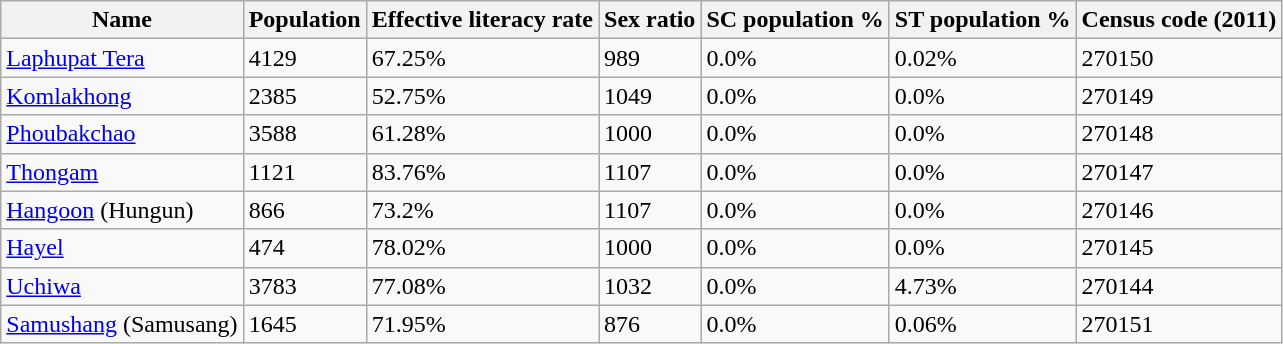<table class="wikitable sortable">
<tr>
<th>Name</th>
<th>Population</th>
<th>Effective literacy rate</th>
<th>Sex ratio</th>
<th>SC population %</th>
<th>ST population %</th>
<th>Census code (2011)</th>
</tr>
<tr>
<td><a href='#'>Laphupat Tera</a></td>
<td>4129</td>
<td>67.25%</td>
<td>989</td>
<td>0.0%</td>
<td>0.02%</td>
<td>270150</td>
</tr>
<tr>
<td><a href='#'>Komlakhong</a></td>
<td>2385</td>
<td>52.75%</td>
<td>1049</td>
<td>0.0%</td>
<td>0.0%</td>
<td>270149</td>
</tr>
<tr>
<td><a href='#'>Phoubakchao</a></td>
<td>3588</td>
<td>61.28%</td>
<td>1000</td>
<td>0.0%</td>
<td>0.0%</td>
<td>270148</td>
</tr>
<tr>
<td><a href='#'>Thongam</a></td>
<td>1121</td>
<td>83.76%</td>
<td>1107</td>
<td>0.0%</td>
<td>0.0%</td>
<td>270147</td>
</tr>
<tr>
<td><a href='#'>Hangoon</a> (Hungun)</td>
<td>866</td>
<td>73.2%</td>
<td>1107</td>
<td>0.0%</td>
<td>0.0%</td>
<td>270146</td>
</tr>
<tr>
<td><a href='#'>Hayel</a></td>
<td>474</td>
<td>78.02%</td>
<td>1000</td>
<td>0.0%</td>
<td>0.0%</td>
<td>270145</td>
</tr>
<tr>
<td><a href='#'>Uchiwa</a></td>
<td>3783</td>
<td>77.08%</td>
<td>1032</td>
<td>0.0%</td>
<td>4.73%</td>
<td>270144</td>
</tr>
<tr>
<td><a href='#'>Samushang</a> (Samusang)</td>
<td>1645</td>
<td>71.95%</td>
<td>876</td>
<td>0.0%</td>
<td>0.06%</td>
<td>270151</td>
</tr>
</table>
